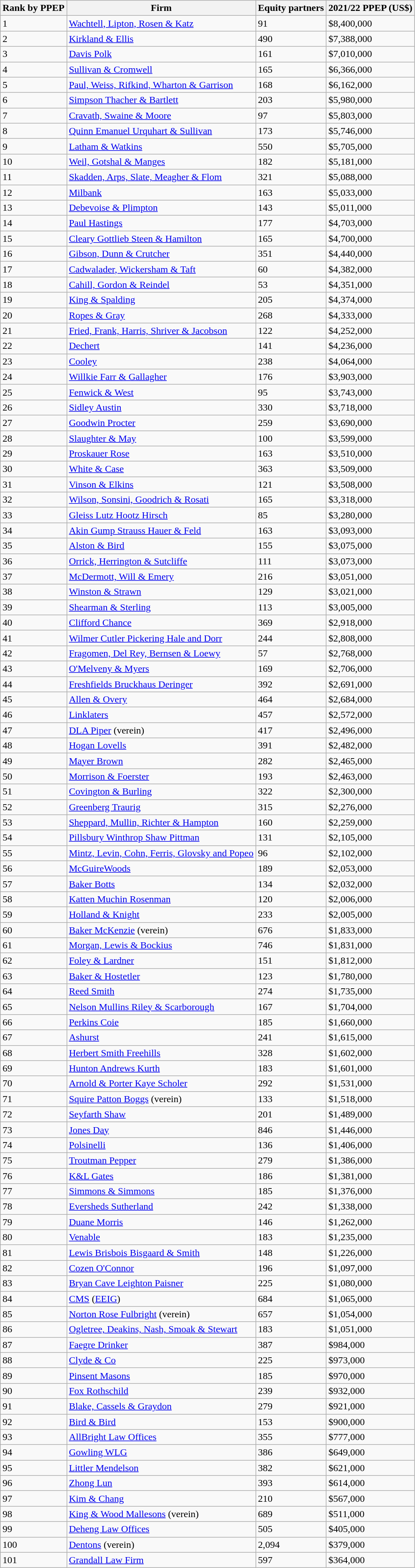<table class="wikitable sortable">
<tr>
<th>Rank by PPEP</th>
<th>Firm</th>
<th>Equity partners</th>
<th>2021/22 PPEP (US$)</th>
</tr>
<tr>
<td>1</td>
<td><a href='#'>Wachtell, Lipton, Rosen & Katz</a></td>
<td>91</td>
<td>$8,400,000</td>
</tr>
<tr>
<td>2</td>
<td><a href='#'>Kirkland & Ellis</a></td>
<td>490</td>
<td>$7,388,000</td>
</tr>
<tr>
<td>3</td>
<td><a href='#'>Davis Polk</a></td>
<td>161</td>
<td>$7,010,000</td>
</tr>
<tr>
<td>4</td>
<td><a href='#'>Sullivan & Cromwell</a></td>
<td>165</td>
<td>$6,366,000</td>
</tr>
<tr>
<td>5</td>
<td><a href='#'>Paul, Weiss, Rifkind, Wharton & Garrison</a></td>
<td>168</td>
<td>$6,162,000</td>
</tr>
<tr>
<td>6</td>
<td><a href='#'>Simpson Thacher & Bartlett</a></td>
<td>203</td>
<td>$5,980,000</td>
</tr>
<tr>
<td>7</td>
<td><a href='#'>Cravath, Swaine & Moore</a></td>
<td>97</td>
<td>$5,803,000</td>
</tr>
<tr>
<td>8</td>
<td><a href='#'>Quinn Emanuel Urquhart & Sullivan</a></td>
<td>173</td>
<td>$5,746,000</td>
</tr>
<tr>
<td>9</td>
<td><a href='#'>Latham & Watkins</a></td>
<td>550</td>
<td>$5,705,000</td>
</tr>
<tr>
<td>10</td>
<td><a href='#'>Weil, Gotshal & Manges</a></td>
<td>182</td>
<td>$5,181,000</td>
</tr>
<tr>
<td>11</td>
<td><a href='#'>Skadden, Arps, Slate, Meagher & Flom</a></td>
<td>321</td>
<td>$5,088,000</td>
</tr>
<tr>
<td>12</td>
<td><a href='#'>Milbank</a></td>
<td>163</td>
<td>$5,033,000</td>
</tr>
<tr>
<td>13</td>
<td><a href='#'>Debevoise & Plimpton</a></td>
<td>143</td>
<td>$5,011,000</td>
</tr>
<tr>
<td>14</td>
<td><a href='#'>Paul Hastings</a></td>
<td>177</td>
<td>$4,703,000</td>
</tr>
<tr>
<td>15</td>
<td><a href='#'>Cleary Gottlieb Steen & Hamilton</a></td>
<td>165</td>
<td>$4,700,000</td>
</tr>
<tr>
<td>16</td>
<td><a href='#'>Gibson, Dunn & Crutcher</a></td>
<td>351</td>
<td>$4,440,000</td>
</tr>
<tr>
<td>17</td>
<td><a href='#'>Cadwalader, Wickersham & Taft</a></td>
<td>60</td>
<td>$4,382,000</td>
</tr>
<tr>
<td>18</td>
<td><a href='#'>Cahill, Gordon & Reindel</a></td>
<td>53</td>
<td>$4,351,000</td>
</tr>
<tr>
<td>19</td>
<td><a href='#'>King & Spalding</a></td>
<td>205</td>
<td>$4,374,000</td>
</tr>
<tr>
<td>20</td>
<td><a href='#'>Ropes & Gray</a></td>
<td>268</td>
<td>$4,333,000</td>
</tr>
<tr>
<td>21</td>
<td><a href='#'>Fried, Frank, Harris, Shriver & Jacobson</a></td>
<td>122</td>
<td>$4,252,000</td>
</tr>
<tr>
<td>22</td>
<td><a href='#'>Dechert</a></td>
<td>141</td>
<td>$4,236,000</td>
</tr>
<tr>
<td>23</td>
<td><a href='#'>Cooley</a></td>
<td>238</td>
<td>$4,064,000</td>
</tr>
<tr>
<td>24</td>
<td><a href='#'>Willkie Farr & Gallagher</a></td>
<td>176</td>
<td>$3,903,000</td>
</tr>
<tr>
<td>25</td>
<td><a href='#'>Fenwick & West</a></td>
<td>95</td>
<td>$3,743,000</td>
</tr>
<tr>
<td>26</td>
<td><a href='#'>Sidley Austin</a></td>
<td>330</td>
<td>$3,718,000</td>
</tr>
<tr>
<td>27</td>
<td><a href='#'>Goodwin Procter</a></td>
<td>259</td>
<td>$3,690,000</td>
</tr>
<tr>
<td>28</td>
<td><a href='#'>Slaughter & May</a></td>
<td>100</td>
<td>$3,599,000</td>
</tr>
<tr>
<td>29</td>
<td><a href='#'>Proskauer Rose</a></td>
<td>163</td>
<td>$3,510,000</td>
</tr>
<tr>
<td>30</td>
<td><a href='#'>White & Case</a></td>
<td>363</td>
<td>$3,509,000</td>
</tr>
<tr>
<td>31</td>
<td><a href='#'>Vinson & Elkins</a></td>
<td>121</td>
<td>$3,508,000</td>
</tr>
<tr>
<td>32</td>
<td><a href='#'>Wilson, Sonsini, Goodrich & Rosati</a></td>
<td>165</td>
<td>$3,318,000</td>
</tr>
<tr>
<td>33</td>
<td><a href='#'>Gleiss Lutz Hootz Hirsch</a></td>
<td>85</td>
<td>$3,280,000</td>
</tr>
<tr>
<td>34</td>
<td><a href='#'>Akin Gump Strauss Hauer & Feld</a></td>
<td>163</td>
<td>$3,093,000</td>
</tr>
<tr>
<td>35</td>
<td><a href='#'>Alston & Bird</a></td>
<td>155</td>
<td>$3,075,000</td>
</tr>
<tr>
<td>36</td>
<td><a href='#'>Orrick, Herrington & Sutcliffe</a></td>
<td>111</td>
<td>$3,073,000</td>
</tr>
<tr>
<td>37</td>
<td><a href='#'>McDermott, Will & Emery</a></td>
<td>216</td>
<td>$3,051,000</td>
</tr>
<tr>
<td>38</td>
<td><a href='#'>Winston & Strawn</a></td>
<td>129</td>
<td>$3,021,000</td>
</tr>
<tr>
<td>39</td>
<td><a href='#'>Shearman & Sterling</a></td>
<td>113</td>
<td>$3,005,000</td>
</tr>
<tr>
<td>40</td>
<td><a href='#'>Clifford Chance</a></td>
<td>369</td>
<td>$2,918,000</td>
</tr>
<tr>
<td>41</td>
<td><a href='#'>Wilmer Cutler Pickering Hale and Dorr</a></td>
<td>244</td>
<td>$2,808,000</td>
</tr>
<tr>
<td>42</td>
<td><a href='#'>Fragomen, Del Rey, Bernsen & Loewy</a></td>
<td>57</td>
<td>$2,768,000</td>
</tr>
<tr>
<td>43</td>
<td><a href='#'>O'Melveny & Myers</a></td>
<td>169</td>
<td>$2,706,000</td>
</tr>
<tr>
<td>44</td>
<td><a href='#'>Freshfields Bruckhaus Deringer</a></td>
<td>392</td>
<td>$2,691,000</td>
</tr>
<tr>
<td>45</td>
<td><a href='#'>Allen & Overy</a></td>
<td>464</td>
<td>$2,684,000</td>
</tr>
<tr>
<td>46</td>
<td><a href='#'>Linklaters</a></td>
<td>457</td>
<td>$2,572,000</td>
</tr>
<tr>
<td>47</td>
<td><a href='#'>DLA Piper</a> (verein)</td>
<td>417</td>
<td>$2,496,000</td>
</tr>
<tr>
<td>48</td>
<td><a href='#'>Hogan Lovells</a></td>
<td>391</td>
<td>$2,482,000</td>
</tr>
<tr>
<td>49</td>
<td><a href='#'>Mayer Brown</a></td>
<td>282</td>
<td>$2,465,000</td>
</tr>
<tr>
<td>50</td>
<td><a href='#'>Morrison & Foerster</a></td>
<td>193</td>
<td>$2,463,000</td>
</tr>
<tr>
<td>51</td>
<td><a href='#'>Covington & Burling</a></td>
<td>322</td>
<td>$2,300,000</td>
</tr>
<tr>
<td>52</td>
<td><a href='#'>Greenberg Traurig</a></td>
<td>315</td>
<td>$2,276,000</td>
</tr>
<tr>
<td>53</td>
<td><a href='#'>Sheppard, Mullin, Richter & Hampton</a></td>
<td>160</td>
<td>$2,259,000</td>
</tr>
<tr>
<td>54</td>
<td><a href='#'>Pillsbury Winthrop Shaw Pittman</a></td>
<td>131</td>
<td>$2,105,000</td>
</tr>
<tr>
<td>55</td>
<td><a href='#'>Mintz, Levin, Cohn, Ferris, Glovsky and Popeo</a></td>
<td>96</td>
<td>$2,102,000</td>
</tr>
<tr>
<td>56</td>
<td><a href='#'>McGuireWoods</a></td>
<td>189</td>
<td>$2,053,000</td>
</tr>
<tr>
<td>57</td>
<td><a href='#'>Baker Botts</a></td>
<td>134</td>
<td>$2,032,000</td>
</tr>
<tr>
<td>58</td>
<td><a href='#'>Katten Muchin Rosenman</a></td>
<td>120</td>
<td>$2,006,000</td>
</tr>
<tr>
<td>59</td>
<td><a href='#'>Holland & Knight</a></td>
<td>233</td>
<td>$2,005,000</td>
</tr>
<tr>
<td>60</td>
<td><a href='#'>Baker McKenzie</a> (verein)</td>
<td>676</td>
<td>$1,833,000</td>
</tr>
<tr>
<td>61</td>
<td><a href='#'>Morgan, Lewis & Bockius</a></td>
<td>746</td>
<td>$1,831,000</td>
</tr>
<tr>
<td>62</td>
<td><a href='#'>Foley & Lardner</a></td>
<td>151</td>
<td>$1,812,000</td>
</tr>
<tr>
<td>63</td>
<td><a href='#'>Baker & Hostetler</a></td>
<td>123</td>
<td>$1,780,000</td>
</tr>
<tr>
<td>64</td>
<td><a href='#'>Reed Smith</a></td>
<td>274</td>
<td>$1,735,000</td>
</tr>
<tr>
<td>65</td>
<td><a href='#'>Nelson Mullins Riley & Scarborough</a></td>
<td>167</td>
<td>$1,704,000</td>
</tr>
<tr>
<td>66</td>
<td><a href='#'>Perkins Coie</a></td>
<td>185</td>
<td>$1,660,000</td>
</tr>
<tr>
<td>67</td>
<td><a href='#'>Ashurst</a></td>
<td>241</td>
<td>$1,615,000</td>
</tr>
<tr>
<td>68</td>
<td><a href='#'>Herbert Smith Freehills</a></td>
<td>328</td>
<td>$1,602,000</td>
</tr>
<tr>
<td>69</td>
<td><a href='#'>Hunton Andrews Kurth</a></td>
<td>183</td>
<td>$1,601,000</td>
</tr>
<tr>
<td>70</td>
<td><a href='#'>Arnold & Porter Kaye Scholer</a></td>
<td>292</td>
<td>$1,531,000</td>
</tr>
<tr>
<td>71</td>
<td><a href='#'>Squire Patton Boggs</a> (verein)</td>
<td>133</td>
<td>$1,518,000</td>
</tr>
<tr>
<td>72</td>
<td><a href='#'>Seyfarth Shaw</a></td>
<td>201</td>
<td>$1,489,000</td>
</tr>
<tr>
<td>73</td>
<td><a href='#'>Jones Day</a></td>
<td>846</td>
<td>$1,446,000</td>
</tr>
<tr>
<td>74</td>
<td><a href='#'>Polsinelli</a></td>
<td>136</td>
<td>$1,406,000</td>
</tr>
<tr>
<td>75</td>
<td><a href='#'>Troutman Pepper</a></td>
<td>279</td>
<td>$1,386,000</td>
</tr>
<tr>
<td>76</td>
<td><a href='#'>K&L Gates</a></td>
<td>186</td>
<td>$1,381,000</td>
</tr>
<tr>
<td>77</td>
<td><a href='#'>Simmons & Simmons</a></td>
<td>185</td>
<td>$1,376,000</td>
</tr>
<tr>
<td>78</td>
<td><a href='#'>Eversheds Sutherland</a></td>
<td>242</td>
<td>$1,338,000</td>
</tr>
<tr>
<td>79</td>
<td><a href='#'>Duane Morris</a></td>
<td>146</td>
<td>$1,262,000</td>
</tr>
<tr>
<td>80</td>
<td><a href='#'>Venable</a></td>
<td>183</td>
<td>$1,235,000</td>
</tr>
<tr>
<td>81</td>
<td><a href='#'>Lewis Brisbois Bisgaard & Smith</a></td>
<td>148</td>
<td>$1,226,000</td>
</tr>
<tr>
<td>82</td>
<td><a href='#'>Cozen O'Connor</a></td>
<td>196</td>
<td>$1,097,000</td>
</tr>
<tr>
<td>83</td>
<td><a href='#'>Bryan Cave Leighton Paisner</a></td>
<td>225</td>
<td>$1,080,000</td>
</tr>
<tr>
<td>84</td>
<td><a href='#'>CMS</a> (<a href='#'>EEIG</a>)</td>
<td>684</td>
<td>$1,065,000</td>
</tr>
<tr>
<td>85</td>
<td><a href='#'>Norton Rose Fulbright</a> (verein)</td>
<td>657</td>
<td>$1,054,000</td>
</tr>
<tr>
<td>86</td>
<td><a href='#'>Ogletree, Deakins, Nash, Smoak & Stewart</a></td>
<td>183</td>
<td>$1,051,000</td>
</tr>
<tr>
<td>87</td>
<td><a href='#'>Faegre Drinker</a></td>
<td>387</td>
<td>$984,000</td>
</tr>
<tr>
<td>88</td>
<td><a href='#'>Clyde & Co</a></td>
<td>225</td>
<td>$973,000</td>
</tr>
<tr>
<td>89</td>
<td><a href='#'>Pinsent Masons</a></td>
<td>185</td>
<td>$970,000</td>
</tr>
<tr>
<td>90</td>
<td><a href='#'>Fox Rothschild</a></td>
<td>239</td>
<td>$932,000</td>
</tr>
<tr>
<td>91</td>
<td><a href='#'>Blake, Cassels & Graydon</a></td>
<td>279</td>
<td>$921,000</td>
</tr>
<tr>
<td>92</td>
<td><a href='#'>Bird & Bird</a></td>
<td>153</td>
<td>$900,000</td>
</tr>
<tr>
<td>93</td>
<td><a href='#'>AllBright Law Offices</a></td>
<td>355</td>
<td>$777,000</td>
</tr>
<tr>
<td>94</td>
<td><a href='#'>Gowling WLG</a></td>
<td>386</td>
<td>$649,000</td>
</tr>
<tr>
<td>95</td>
<td><a href='#'>Littler Mendelson</a></td>
<td>382</td>
<td>$621,000</td>
</tr>
<tr>
<td>96</td>
<td><a href='#'>Zhong Lun</a></td>
<td>393</td>
<td>$614,000</td>
</tr>
<tr>
<td>97</td>
<td><a href='#'>Kim & Chang</a></td>
<td>210</td>
<td>$567,000</td>
</tr>
<tr>
<td>98</td>
<td><a href='#'>King & Wood Mallesons</a> (verein)</td>
<td>689</td>
<td>$511,000</td>
</tr>
<tr>
<td>99</td>
<td><a href='#'>Deheng Law Offices</a></td>
<td>505</td>
<td>$405,000</td>
</tr>
<tr>
<td>100</td>
<td><a href='#'>Dentons</a> (verein)</td>
<td>2,094</td>
<td>$379,000</td>
</tr>
<tr>
<td>101</td>
<td><a href='#'>Grandall Law Firm</a></td>
<td>597</td>
<td>$364,000</td>
</tr>
</table>
